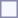<table style="border:1px solid #8888aa; background:#f7f8ff; padding:5px; font-size:95%; margin:0 12px 12px 0;">
</table>
